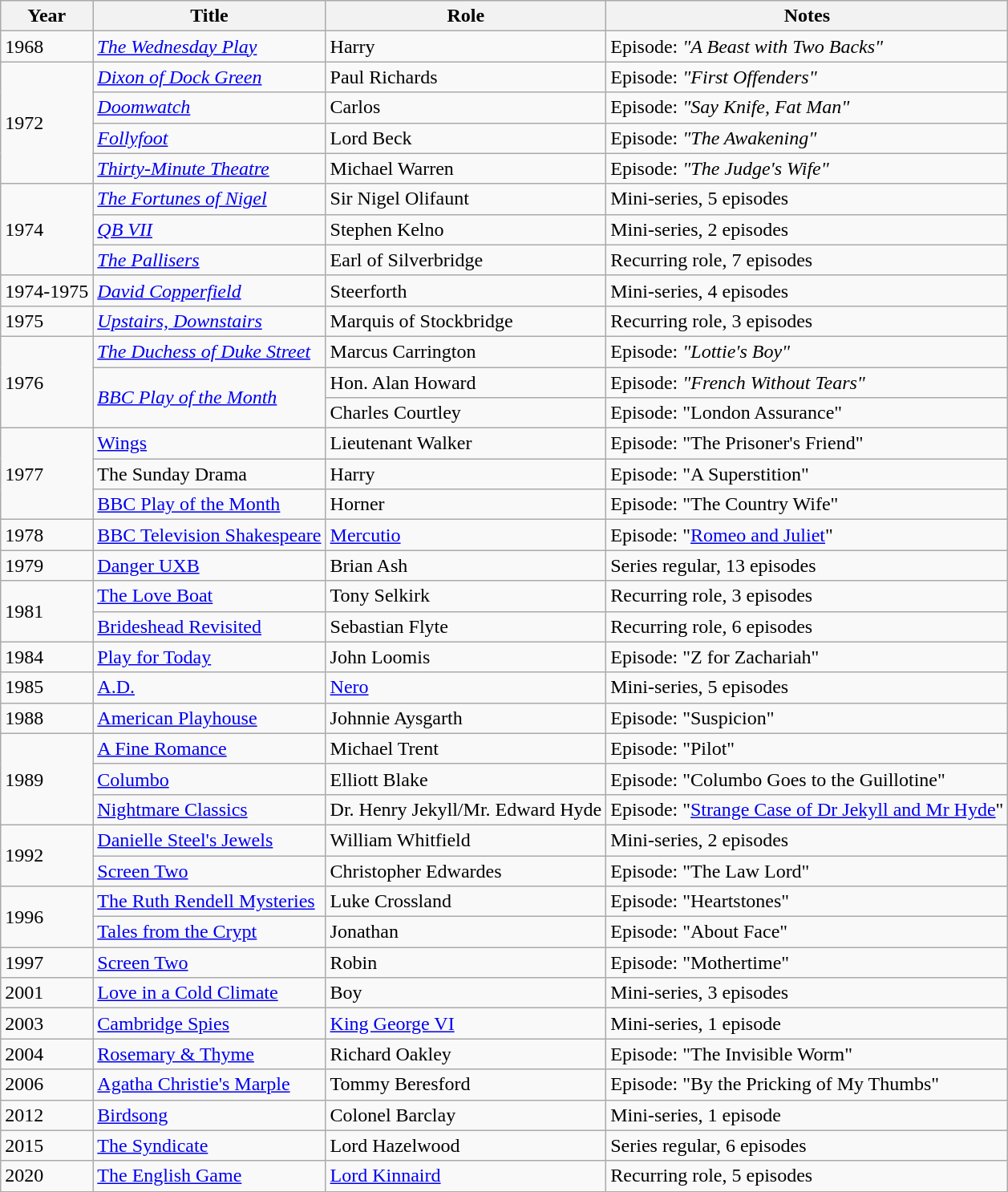<table class="wikitable">
<tr>
<th>Year</th>
<th>Title</th>
<th>Role</th>
<th>Notes</th>
</tr>
<tr>
<td>1968</td>
<td><em><a href='#'>The Wednesday Play</a></em></td>
<td>Harry</td>
<td>Episode: <em>"A Beast with Two Backs"</em></td>
</tr>
<tr>
<td rowspan="4">1972</td>
<td><em><a href='#'>Dixon of Dock Green</a></em></td>
<td>Paul Richards</td>
<td>Episode: <em>"First Offenders"</em></td>
</tr>
<tr>
<td><em><a href='#'>Doomwatch</a></em></td>
<td>Carlos</td>
<td>Episode: <em>"Say Knife, Fat Man"</em></td>
</tr>
<tr>
<td><em><a href='#'>Follyfoot</a></em></td>
<td>Lord Beck</td>
<td>Episode: <em>"The Awakening"</em></td>
</tr>
<tr>
<td><em><a href='#'>Thirty-Minute Theatre</a></em></td>
<td>Michael Warren</td>
<td>Episode: <em>"The Judge's Wife"</em></td>
</tr>
<tr>
<td rowspan="3">1974</td>
<td><em><a href='#'>The Fortunes of Nigel</a></em></td>
<td>Sir Nigel Olifaunt</td>
<td>Mini-series, 5 episodes</td>
</tr>
<tr>
<td><em><a href='#'>QB VII</a></em></td>
<td>Stephen Kelno</td>
<td>Mini-series, 2 episodes</td>
</tr>
<tr>
<td><em><a href='#'>The Pallisers</a></em></td>
<td>Earl of Silverbridge</td>
<td>Recurring role, 7 episodes</td>
</tr>
<tr>
<td>1974-1975</td>
<td><em><a href='#'>David Copperfield</a></em></td>
<td>Steerforth</td>
<td>Mini-series, 4 episodes</td>
</tr>
<tr>
<td>1975</td>
<td><em><a href='#'>Upstairs, Downstairs</a></em></td>
<td>Marquis of Stockbridge</td>
<td>Recurring role, 3 episodes</td>
</tr>
<tr>
<td rowspan="3">1976</td>
<td><em><a href='#'>The Duchess of Duke Street</a></em></td>
<td>Marcus Carrington</td>
<td>Episode: <em>"Lottie's Boy"</em></td>
</tr>
<tr>
<td rowspan="2"><em><a href='#'>BBC Play of the Month</a></em></td>
<td>Hon. Alan Howard</td>
<td>Episode: <em>"French Without Tears"</td>
</tr>
<tr>
<td>Charles Courtley</td>
<td>Episode: </em>"London Assurance"<em></td>
</tr>
<tr>
<td rowspan="3">1977</td>
<td></em><a href='#'>Wings</a><em></td>
<td>Lieutenant Walker</td>
<td>Episode: </em>"The Prisoner's Friend"<em></td>
</tr>
<tr>
<td></em>The Sunday Drama<em></td>
<td>Harry</td>
<td>Episode: </em>"A Superstition"<em></td>
</tr>
<tr>
<td></em><a href='#'>BBC Play of the Month</a><em></td>
<td>Horner</td>
<td>Episode: </em>"The Country Wife"<em></td>
</tr>
<tr>
<td>1978</td>
<td></em><a href='#'>BBC Television Shakespeare</a><em></td>
<td><a href='#'>Mercutio</a></td>
<td>Episode: </em>"<a href='#'>Romeo and Juliet</a>"<em></td>
</tr>
<tr>
<td>1979</td>
<td></em><a href='#'>Danger UXB</a><em></td>
<td>Brian Ash</td>
<td>Series regular, 13 episodes</td>
</tr>
<tr>
<td rowspan="2">1981</td>
<td></em><a href='#'>The Love Boat</a><em></td>
<td>Tony Selkirk</td>
<td>Recurring role, 3 episodes</td>
</tr>
<tr>
<td></em><a href='#'>Brideshead Revisited</a><em></td>
<td>Sebastian Flyte</td>
<td>Recurring role, 6 episodes</td>
</tr>
<tr>
<td>1984</td>
<td></em><a href='#'>Play for Today</a><em></td>
<td>John Loomis</td>
<td>Episode: </em>"Z for Zachariah"<em></td>
</tr>
<tr>
<td>1985</td>
<td></em><a href='#'>A.D.</a><em></td>
<td><a href='#'>Nero</a></td>
<td>Mini-series, 5 episodes</td>
</tr>
<tr>
<td>1988</td>
<td></em><a href='#'>American Playhouse</a><em></td>
<td>Johnnie Aysgarth</td>
<td>Episode: </em>"Suspicion"<em></td>
</tr>
<tr>
<td rowspan="3">1989</td>
<td></em><a href='#'>A Fine Romance</a><em></td>
<td>Michael Trent</td>
<td>Episode: </em>"Pilot"<em></td>
</tr>
<tr>
<td></em><a href='#'>Columbo</a><em></td>
<td>Elliott Blake</td>
<td>Episode: </em>"Columbo Goes to the Guillotine"<em></td>
</tr>
<tr>
<td></em><a href='#'>Nightmare Classics</a><em></td>
<td>Dr. Henry Jekyll/Mr. Edward Hyde</td>
<td>Episode: </em>"<a href='#'>Strange Case of Dr Jekyll and Mr Hyde</a>"<em></td>
</tr>
<tr>
<td rowspan="2">1992</td>
<td></em><a href='#'>Danielle Steel's Jewels</a><em></td>
<td>William Whitfield</td>
<td>Mini-series, 2 episodes</td>
</tr>
<tr>
<td></em><a href='#'>Screen Two</a><em></td>
<td>Christopher Edwardes</td>
<td>Episode: </em>"The Law Lord"<em></td>
</tr>
<tr>
<td rowspan="2">1996</td>
<td></em><a href='#'>The Ruth Rendell Mysteries</a><em></td>
<td>Luke Crossland</td>
<td>Episode: </em>"Heartstones"<em></td>
</tr>
<tr>
<td></em><a href='#'>Tales from the Crypt</a><em></td>
<td>Jonathan</td>
<td>Episode: </em>"About Face"<em></td>
</tr>
<tr>
<td>1997</td>
<td></em><a href='#'>Screen Two</a><em></td>
<td>Robin</td>
<td>Episode: </em>"Mothertime"<em></td>
</tr>
<tr>
<td>2001</td>
<td></em><a href='#'>Love in a Cold Climate</a><em></td>
<td>Boy</td>
<td>Mini-series, 3 episodes</td>
</tr>
<tr>
<td>2003</td>
<td></em><a href='#'>Cambridge Spies</a><em></td>
<td><a href='#'>King George VI</a></td>
<td>Mini-series, 1 episode</td>
</tr>
<tr>
<td>2004</td>
<td></em><a href='#'>Rosemary & Thyme</a><em></td>
<td>Richard Oakley</td>
<td>Episode: </em>"The Invisible Worm"<em></td>
</tr>
<tr>
<td>2006</td>
<td></em><a href='#'>Agatha Christie's Marple</a><em></td>
<td>Tommy Beresford</td>
<td>Episode: </em>"By the Pricking of My Thumbs"<em></td>
</tr>
<tr>
<td>2012</td>
<td></em><a href='#'>Birdsong</a><em></td>
<td>Colonel Barclay</td>
<td>Mini-series, 1 episode</td>
</tr>
<tr>
<td>2015</td>
<td></em><a href='#'>The Syndicate</a><em></td>
<td>Lord Hazelwood</td>
<td>Series regular, 6 episodes</td>
</tr>
<tr>
<td>2020</td>
<td></em><a href='#'>The English Game</a><em></td>
<td><a href='#'>Lord Kinnaird</a></td>
<td>Recurring role, 5 episodes</td>
</tr>
<tr>
</tr>
</table>
